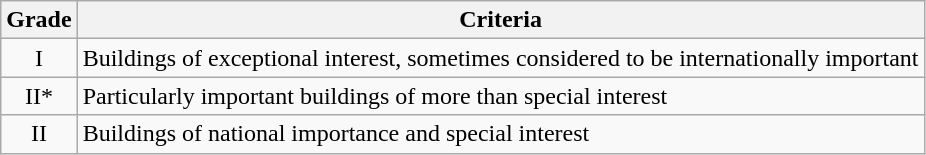<table class="wikitable">
<tr>
<th>Grade</th>
<th>Criteria</th>
</tr>
<tr>
<td align="center" >I</td>
<td>Buildings of exceptional interest, sometimes considered to be internationally important</td>
</tr>
<tr>
<td align="center" >II*</td>
<td>Particularly important buildings of more than special interest</td>
</tr>
<tr>
<td align="center" >II</td>
<td>Buildings of national importance and special interest</td>
</tr>
</table>
